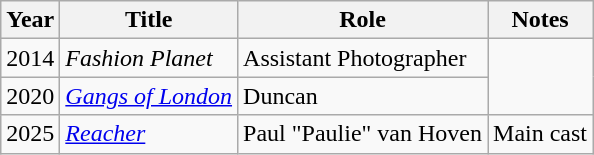<table class="wikitable">
<tr>
<th>Year</th>
<th>Title</th>
<th>Role</th>
<th>Notes</th>
</tr>
<tr>
<td>2014</td>
<td><em>Fashion Planet</em></td>
<td>Assistant Photographer</td>
</tr>
<tr>
<td>2020</td>
<td><em><a href='#'>Gangs of London</a></em></td>
<td>Duncan</td>
</tr>
<tr>
<td>2025</td>
<td><em><a href='#'>Reacher</a></em></td>
<td>Paul "Paulie" van Hoven</td>
<td>Main cast</td>
</tr>
</table>
